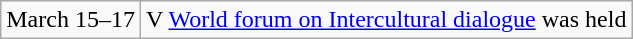<table class="wikitable">
<tr>
<td>March 15–17</td>
<td>V <a href='#'>World forum on Intercultural dialogue</a> was held</td>
</tr>
</table>
